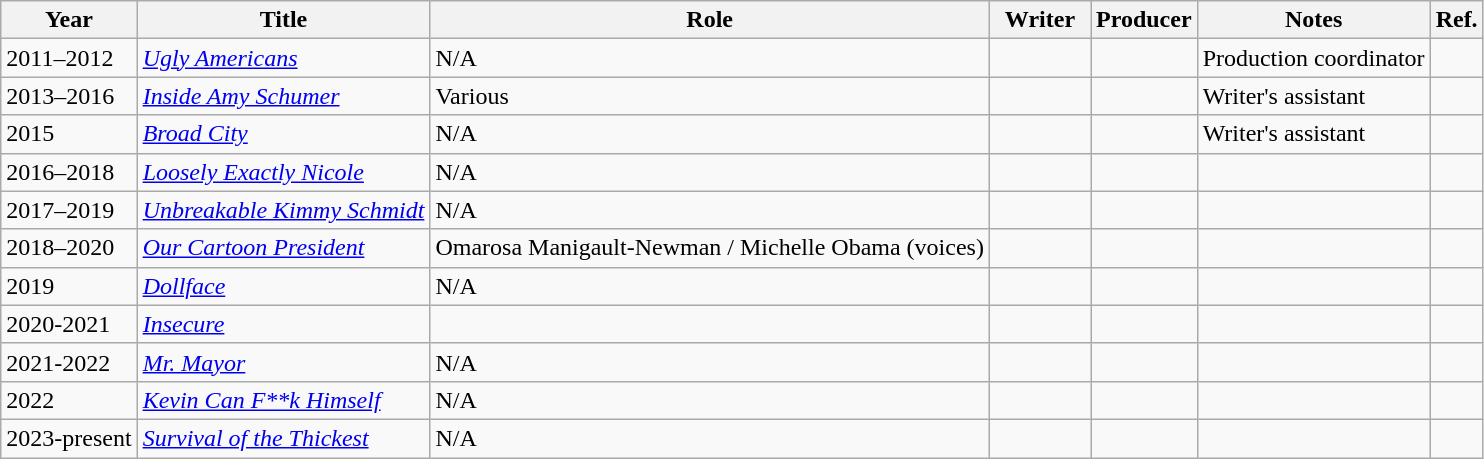<table class="wikitable sortable unsortable">
<tr>
<th>Year</th>
<th>Title</th>
<th>Role</th>
<th width="60">Writer</th>
<th width="60">Producer</th>
<th>Notes</th>
<th>Ref.</th>
</tr>
<tr>
<td>2011–2012</td>
<td><em><a href='#'>Ugly Americans</a></em></td>
<td>N/A</td>
<td></td>
<td></td>
<td>Production coordinator</td>
<td></td>
</tr>
<tr>
<td>2013–2016</td>
<td><em><a href='#'>Inside Amy Schumer</a></em></td>
<td>Various</td>
<td></td>
<td></td>
<td>Writer's assistant</td>
<td></td>
</tr>
<tr>
<td>2015</td>
<td><em><a href='#'>Broad City</a></em></td>
<td>N/A</td>
<td></td>
<td></td>
<td>Writer's assistant</td>
<td></td>
</tr>
<tr>
<td>2016–2018</td>
<td><em><a href='#'>Loosely Exactly Nicole</a></em></td>
<td>N/A</td>
<td></td>
<td></td>
<td></td>
<td></td>
</tr>
<tr>
<td>2017–2019</td>
<td><em><a href='#'>Unbreakable Kimmy Schmidt</a></em></td>
<td>N/A</td>
<td></td>
<td></td>
<td></td>
<td></td>
</tr>
<tr>
<td>2018–2020</td>
<td><em><a href='#'>Our Cartoon President</a></em></td>
<td>Omarosa Manigault-Newman / Michelle Obama (voices)</td>
<td></td>
<td></td>
<td></td>
<td></td>
</tr>
<tr>
<td>2019</td>
<td><em><a href='#'>Dollface</a></em></td>
<td>N/A</td>
<td></td>
<td></td>
<td></td>
<td></td>
</tr>
<tr>
<td>2020-2021</td>
<td><em><a href='#'>Insecure</a></em></td>
<td></td>
<td></td>
<td></td>
<td></td>
<td></td>
</tr>
<tr>
<td>2021-2022</td>
<td><em><a href='#'>Mr. Mayor</a></em></td>
<td>N/A</td>
<td></td>
<td></td>
<td></td>
<td></td>
</tr>
<tr>
<td>2022</td>
<td><em><a href='#'>Kevin Can F**k Himself</a></em></td>
<td>N/A</td>
<td></td>
<td></td>
<td></td>
<td></td>
</tr>
<tr>
<td>2023-present</td>
<td><em><a href='#'>Survival of the Thickest</a></em></td>
<td>N/A</td>
<td></td>
<td></td>
<td></td>
<td></td>
</tr>
</table>
